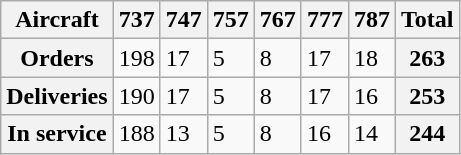<table class="wikitable">
<tr>
<th>Aircraft</th>
<th>737</th>
<th>747</th>
<th>757</th>
<th>767</th>
<th>777</th>
<th>787</th>
<th>Total</th>
</tr>
<tr>
<th>Orders</th>
<td>198</td>
<td>17</td>
<td>5</td>
<td>8</td>
<td>17</td>
<td>18</td>
<th>263</th>
</tr>
<tr>
<th>Deliveries</th>
<td>190</td>
<td>17</td>
<td>5</td>
<td>8</td>
<td>17</td>
<td>16</td>
<th>253</th>
</tr>
<tr>
<th>In service</th>
<td>188</td>
<td>13</td>
<td>5</td>
<td>8</td>
<td>16</td>
<td>14</td>
<th>244</th>
</tr>
</table>
